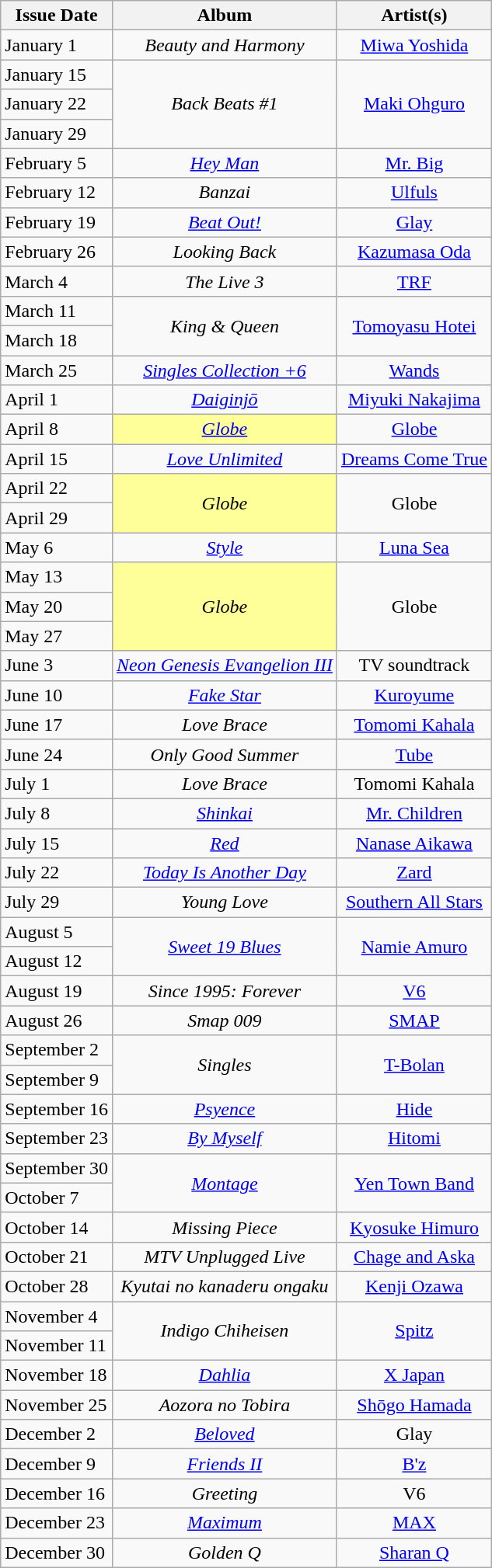<table class="wikitable">
<tr>
<th style="text-align: center;">Issue Date</th>
<th style="text-align: center;">Album</th>
<th style="text-align: center;">Artist(s)</th>
</tr>
<tr>
<td>January 1</td>
<td style="text-align: center;"><em>Beauty and Harmony</em></td>
<td style="text-align: center;"><a href='#'>Miwa Yoshida</a></td>
</tr>
<tr>
<td>January 15</td>
<td style="text-align: center;" rowspan="3"><em>Back Beats #1</em></td>
<td style="text-align: center;" rowspan="3"><a href='#'>Maki Ohguro</a></td>
</tr>
<tr>
<td>January 22</td>
</tr>
<tr>
<td>January 29</td>
</tr>
<tr>
<td>February 5</td>
<td style="text-align: center;"><em><a href='#'>Hey Man</a></em></td>
<td style="text-align: center;"><a href='#'>Mr. Big</a></td>
</tr>
<tr>
<td>February 12</td>
<td style="text-align: center;"><em>Banzai</em></td>
<td style="text-align: center;"><a href='#'>Ulfuls</a></td>
</tr>
<tr>
<td>February 19</td>
<td style="text-align: center;"><em><a href='#'>Beat Out!</a></em></td>
<td style="text-align: center;"><a href='#'>Glay</a></td>
</tr>
<tr>
<td>February 26</td>
<td style="text-align: center;"><em>Looking Back</em></td>
<td style="text-align: center;"><a href='#'>Kazumasa Oda</a></td>
</tr>
<tr>
<td>March 4</td>
<td style="text-align: center;"><em>The Live 3</em></td>
<td style="text-align: center;"><a href='#'>TRF</a></td>
</tr>
<tr>
<td>March 11</td>
<td style="text-align: center;" rowspan="2"><em>King & Queen</em></td>
<td style="text-align: center;" rowspan="2"><a href='#'>Tomoyasu Hotei</a></td>
</tr>
<tr>
<td>March 18</td>
</tr>
<tr>
<td>March 25</td>
<td style="text-align: center;"><em><a href='#'>Singles Collection +6</a></em></td>
<td style="text-align: center;"><a href='#'>Wands</a></td>
</tr>
<tr>
<td>April 1</td>
<td style="text-align: center;"><em><a href='#'>Daiginjō</a></em></td>
<td style="text-align: center;"><a href='#'>Miyuki Nakajima</a></td>
</tr>
<tr>
<td>April 8</td>
<td bgcolor=#FFFF99 style="text-align: center;"><em><a href='#'>Globe</a></em> </td>
<td style="text-align: center;"><a href='#'>Globe</a></td>
</tr>
<tr>
<td>April 15</td>
<td style="text-align: center;"><em><a href='#'>Love Unlimited</a></em></td>
<td style="text-align: center;"><a href='#'>Dreams Come True</a></td>
</tr>
<tr>
<td>April 22</td>
<td bgcolor=#FFFF99 style="text-align: center;" rowspan="2"><em>Globe</em> </td>
<td style="text-align: center;" rowspan="2">Globe</td>
</tr>
<tr>
<td>April 29</td>
</tr>
<tr>
<td>May 6</td>
<td style="text-align: center;"><em><a href='#'>Style</a></em></td>
<td style="text-align: center;"><a href='#'>Luna Sea</a></td>
</tr>
<tr>
<td>May 13</td>
<td bgcolor=#FFFF99 style="text-align: center;" rowspan="3"><em>Globe</em> </td>
<td style="text-align: center;" rowspan="3">Globe</td>
</tr>
<tr>
<td>May 20</td>
</tr>
<tr>
<td>May 27</td>
</tr>
<tr>
<td>June 3</td>
<td style="text-align: center;"><em><a href='#'>Neon Genesis Evangelion III</a></em></td>
<td style="text-align: center;">TV soundtrack</td>
</tr>
<tr>
<td>June 10</td>
<td style="text-align: center;"><em><a href='#'>Fake Star</a></em></td>
<td style="text-align: center;"><a href='#'>Kuroyume</a></td>
</tr>
<tr>
<td>June 17</td>
<td style="text-align: center;"><em>Love Brace</em></td>
<td style="text-align: center;"><a href='#'>Tomomi Kahala</a></td>
</tr>
<tr>
<td>June 24</td>
<td style="text-align: center;"><em>Only Good Summer</em></td>
<td style="text-align: center;"><a href='#'>Tube</a></td>
</tr>
<tr>
<td>July 1</td>
<td style="text-align: center;"><em>Love Brace</em></td>
<td style="text-align: center;">Tomomi Kahala</td>
</tr>
<tr>
<td>July 8</td>
<td style="text-align: center;"><em><a href='#'>Shinkai</a></em></td>
<td style="text-align: center;"><a href='#'>Mr. Children</a></td>
</tr>
<tr>
<td>July 15</td>
<td style="text-align: center;"><em><a href='#'>Red</a></em></td>
<td style="text-align: center;"><a href='#'>Nanase Aikawa</a></td>
</tr>
<tr>
<td>July 22</td>
<td style="text-align: center;"><em><a href='#'>Today Is Another Day</a></em></td>
<td style="text-align: center;"><a href='#'>Zard</a></td>
</tr>
<tr>
<td>July 29</td>
<td style="text-align: center;"><em>Young Love</em></td>
<td style="text-align: center;"><a href='#'>Southern All Stars</a></td>
</tr>
<tr>
<td>August 5</td>
<td style="text-align: center;" rowspan="2"><em><a href='#'>Sweet 19 Blues</a></em></td>
<td style="text-align: center;" rowspan="2"><a href='#'>Namie Amuro</a></td>
</tr>
<tr>
<td>August 12</td>
</tr>
<tr>
<td>August 19</td>
<td style="text-align: center;"><em>Since 1995: Forever</em></td>
<td style="text-align: center;"><a href='#'>V6</a></td>
</tr>
<tr>
<td>August 26</td>
<td style="text-align: center;"><em>Smap 009</em></td>
<td style="text-align: center;"><a href='#'>SMAP</a></td>
</tr>
<tr>
<td>September 2</td>
<td style="text-align: center;" rowspan="2"><em>Singles</em></td>
<td style="text-align: center;" rowspan="2"><a href='#'>T-Bolan</a></td>
</tr>
<tr>
<td>September 9</td>
</tr>
<tr>
<td>September 16</td>
<td style="text-align: center;"><em><a href='#'>Psyence</a></em></td>
<td style="text-align: center;"><a href='#'>Hide</a></td>
</tr>
<tr>
<td>September 23</td>
<td style="text-align: center;"><em><a href='#'>By Myself</a></em></td>
<td style="text-align: center;"><a href='#'>Hitomi</a></td>
</tr>
<tr>
<td>September 30</td>
<td style="text-align: center;" rowspan="2"><em><a href='#'>Montage</a></em></td>
<td style="text-align: center;" rowspan="2"><a href='#'>Yen Town Band</a></td>
</tr>
<tr>
<td>October 7</td>
</tr>
<tr>
<td>October 14</td>
<td style="text-align: center;"><em>Missing Piece</em></td>
<td style="text-align: center;"><a href='#'>Kyosuke Himuro</a></td>
</tr>
<tr>
<td>October 21</td>
<td style="text-align: center;"><em>MTV Unplugged Live</em></td>
<td style="text-align: center;"><a href='#'>Chage and Aska</a></td>
</tr>
<tr>
<td>October 28</td>
<td style="text-align: center;"><em>Kyutai no kanaderu ongaku</em></td>
<td style="text-align: center;"><a href='#'>Kenji Ozawa</a></td>
</tr>
<tr>
<td>November 4</td>
<td style="text-align: center;" rowspan="2"><em>Indigo Chiheisen</em></td>
<td style="text-align: center;" rowspan="2"><a href='#'>Spitz</a></td>
</tr>
<tr>
<td>November 11</td>
</tr>
<tr>
<td>November 18</td>
<td style="text-align: center;"><em><a href='#'>Dahlia</a></em></td>
<td style="text-align: center;"><a href='#'>X Japan</a></td>
</tr>
<tr>
<td>November 25</td>
<td style="text-align: center;"><em>Aozora no Tobira</em></td>
<td style="text-align: center;"><a href='#'>Shōgo Hamada</a></td>
</tr>
<tr>
<td>December 2</td>
<td style="text-align: center;"><em><a href='#'>Beloved</a></em></td>
<td style="text-align: center;">Glay</td>
</tr>
<tr>
<td>December 9</td>
<td style="text-align: center;"><em><a href='#'>Friends II</a></em></td>
<td style="text-align: center;"><a href='#'>B'z</a></td>
</tr>
<tr>
<td>December 16</td>
<td style="text-align: center;"><em>Greeting</em></td>
<td style="text-align: center;">V6</td>
</tr>
<tr>
<td>December 23</td>
<td style="text-align: center;"><em><a href='#'>Maximum</a></em></td>
<td style="text-align: center;"><a href='#'>MAX</a></td>
</tr>
<tr>
<td>December 30</td>
<td style="text-align: center;"><em>Golden Q</em></td>
<td style="text-align: center;"><a href='#'>Sharan Q</a></td>
</tr>
</table>
